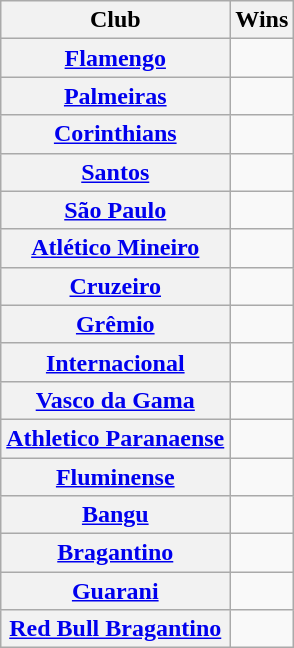<table class="sortable wikitable plainrowheaders">
<tr>
<th>Club</th>
<th>Wins</th>
</tr>
<tr>
<th scope="row"><a href='#'>Flamengo</a></th>
<td align="center"></td>
</tr>
<tr>
<th scope="row"><a href='#'>Palmeiras</a></th>
<td align="center"></td>
</tr>
<tr>
<th scope="row"><a href='#'>Corinthians</a></th>
<td align="center"></td>
</tr>
<tr>
<th scope="row"><a href='#'>Santos</a></th>
<td align="center"></td>
</tr>
<tr>
<th scope="row"><a href='#'>São Paulo</a></th>
<td align="center"></td>
</tr>
<tr>
<th scope="row"><a href='#'>Atlético Mineiro</a></th>
<td align="center"></td>
</tr>
<tr>
<th scope="row"><a href='#'>Cruzeiro</a></th>
<td align="center"></td>
</tr>
<tr>
<th scope="row"><a href='#'>Grêmio</a></th>
<td align="center"></td>
</tr>
<tr>
<th scope="row"><a href='#'>Internacional</a></th>
<td align="center"></td>
</tr>
<tr>
<th scope="row"><a href='#'>Vasco da Gama</a></th>
<td align="center"></td>
</tr>
<tr>
<th scope="row"><a href='#'>Athletico Paranaense</a></th>
<td align="center"></td>
</tr>
<tr>
<th scope="row"><a href='#'>Fluminense</a></th>
<td align="center"></td>
</tr>
<tr>
<th scope="row"><a href='#'>Bangu</a></th>
<td align="center"></td>
</tr>
<tr>
<th scope="row"><a href='#'>Bragantino</a></th>
<td align="center"></td>
</tr>
<tr>
<th scope="row"><a href='#'>Guarani</a></th>
<td align="center"></td>
</tr>
<tr>
<th scope="row"><a href='#'>Red Bull Bragantino</a></th>
<td align="center"></td>
</tr>
</table>
